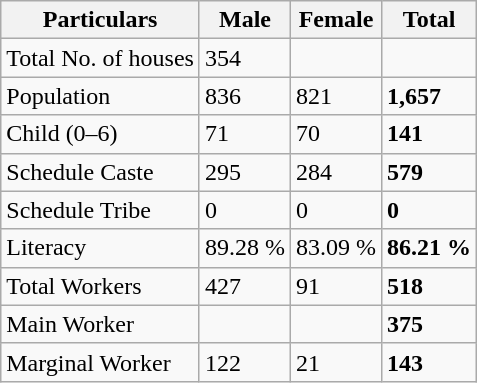<table class="wikitable">
<tr>
<th>Particulars</th>
<th>Male</th>
<th>Female</th>
<th>Total</th>
</tr>
<tr>
<td>Total No. of houses</td>
<td>354</td>
<td></td>
<td></td>
</tr>
<tr>
<td>Population</td>
<td>836</td>
<td>821</td>
<td><strong>1,657</strong></td>
</tr>
<tr>
<td>Child (0–6)</td>
<td>71</td>
<td>70</td>
<td><strong>141</strong></td>
</tr>
<tr>
<td>Schedule Caste</td>
<td>295</td>
<td>284</td>
<td><strong>579</strong></td>
</tr>
<tr>
<td>Schedule Tribe</td>
<td>0</td>
<td>0</td>
<td><strong>0</strong></td>
</tr>
<tr>
<td>Literacy</td>
<td>89.28 %</td>
<td>83.09 %</td>
<td><strong>86.21 %</strong></td>
</tr>
<tr>
<td>Total Workers</td>
<td>427</td>
<td>91</td>
<td><strong>518</strong></td>
</tr>
<tr>
<td>Main Worker</td>
<td></td>
<td></td>
<td><strong>375</strong></td>
</tr>
<tr>
<td>Marginal Worker</td>
<td>122</td>
<td>21</td>
<td><strong>143</strong></td>
</tr>
</table>
